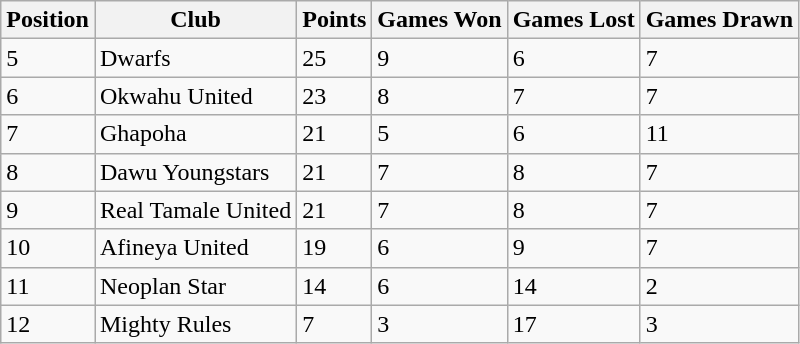<table class="wikitable">
<tr>
<th>Position</th>
<th>Club</th>
<th>Points</th>
<th>Games Won</th>
<th>Games Lost</th>
<th>Games Drawn</th>
</tr>
<tr>
<td>5</td>
<td>Dwarfs</td>
<td>25</td>
<td>9</td>
<td>6</td>
<td>7</td>
</tr>
<tr>
<td>6</td>
<td>Okwahu United</td>
<td>23</td>
<td>8</td>
<td>7</td>
<td>7</td>
</tr>
<tr>
<td>7</td>
<td>Ghapoha</td>
<td>21</td>
<td>5</td>
<td>6</td>
<td>11</td>
</tr>
<tr>
<td>8</td>
<td>Dawu Youngstars</td>
<td>21</td>
<td>7</td>
<td>8</td>
<td>7</td>
</tr>
<tr>
<td>9</td>
<td>Real Tamale United</td>
<td>21</td>
<td>7</td>
<td>8</td>
<td>7</td>
</tr>
<tr>
<td>10</td>
<td>Afineya United</td>
<td>19</td>
<td>6</td>
<td>9</td>
<td>7</td>
</tr>
<tr>
<td>11</td>
<td>Neoplan Star</td>
<td>14</td>
<td>6</td>
<td>14</td>
<td>2</td>
</tr>
<tr>
<td>12</td>
<td>Mighty Rules</td>
<td>7</td>
<td>3</td>
<td>17</td>
<td>3</td>
</tr>
</table>
